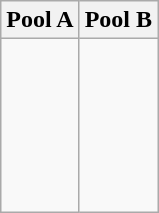<table class="wikitable">
<tr>
<th width=50%>Pool A</th>
<th width=50%>Pool B</th>
</tr>
<tr>
<td><br><br>
<br>
<br>
<br>
<br>
</td>
<td><br><br>
<br>
<br>
<br>
<br>
</td>
</tr>
</table>
